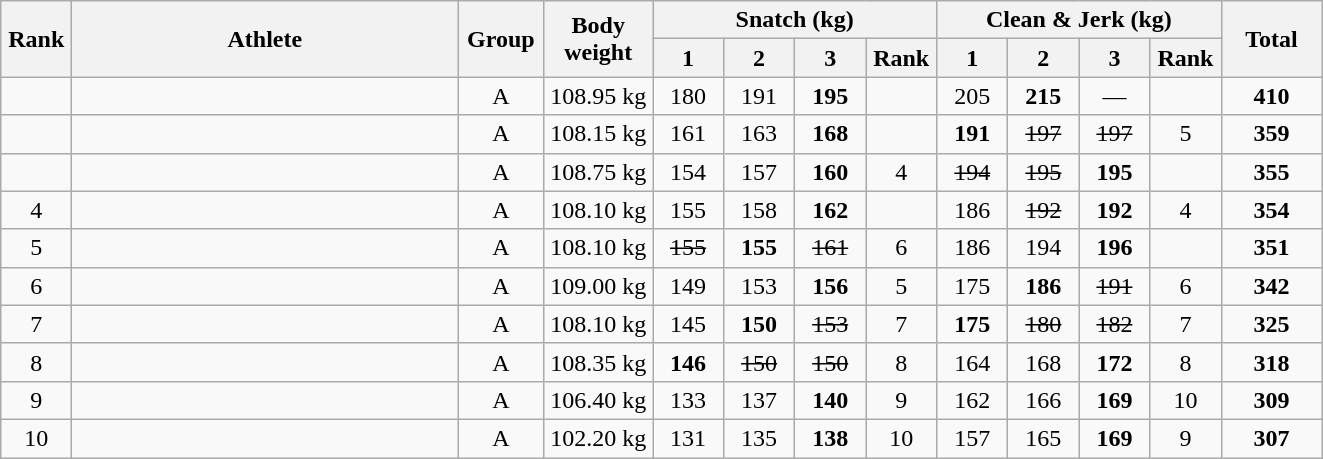<table class = "wikitable" style="text-align:center;">
<tr>
<th rowspan=2 width=40>Rank</th>
<th rowspan=2 width=250>Athlete</th>
<th rowspan=2 width=50>Group</th>
<th rowspan=2 width=65>Body weight</th>
<th colspan=4>Snatch (kg)</th>
<th colspan=4>Clean & Jerk (kg)</th>
<th rowspan=2 width=60>Total</th>
</tr>
<tr>
<th width=40>1</th>
<th width=40>2</th>
<th width=40>3</th>
<th width=40>Rank</th>
<th width=40>1</th>
<th width=40>2</th>
<th width=40>3</th>
<th width=40>Rank</th>
</tr>
<tr>
<td></td>
<td align=left></td>
<td>A</td>
<td>108.95 kg</td>
<td>180</td>
<td>191</td>
<td><strong>195</strong></td>
<td></td>
<td>205</td>
<td><strong>215</strong></td>
<td>—</td>
<td></td>
<td><strong>410</strong></td>
</tr>
<tr>
<td></td>
<td align=left></td>
<td>A</td>
<td>108.15 kg</td>
<td>161</td>
<td>163</td>
<td><strong>168</strong></td>
<td></td>
<td><strong>191</strong></td>
<td><s>197</s></td>
<td><s>197</s></td>
<td>5</td>
<td><strong>359</strong></td>
</tr>
<tr>
<td></td>
<td align=left></td>
<td>A</td>
<td>108.75 kg</td>
<td>154</td>
<td>157</td>
<td><strong>160</strong></td>
<td>4</td>
<td><s>194</s></td>
<td><s>195</s></td>
<td><strong>195</strong></td>
<td></td>
<td><strong>355</strong></td>
</tr>
<tr>
<td>4</td>
<td align=left></td>
<td>A</td>
<td>108.10 kg</td>
<td>155</td>
<td>158</td>
<td><strong>162</strong></td>
<td></td>
<td>186</td>
<td><s>192</s></td>
<td><strong>192</strong></td>
<td>4</td>
<td><strong>354</strong></td>
</tr>
<tr>
<td>5</td>
<td align=left></td>
<td>A</td>
<td>108.10 kg</td>
<td><s>155</s></td>
<td><strong>155</strong></td>
<td><s>161</s></td>
<td>6</td>
<td>186</td>
<td>194</td>
<td><strong>196</strong></td>
<td></td>
<td><strong>351</strong></td>
</tr>
<tr>
<td>6</td>
<td align=left></td>
<td>A</td>
<td>109.00 kg</td>
<td>149</td>
<td>153</td>
<td><strong>156</strong></td>
<td>5</td>
<td>175</td>
<td><strong>186</strong></td>
<td><s>191</s></td>
<td>6</td>
<td><strong>342</strong></td>
</tr>
<tr>
<td>7</td>
<td align=left></td>
<td>A</td>
<td>108.10 kg</td>
<td>145</td>
<td><strong>150</strong></td>
<td><s>153</s></td>
<td>7</td>
<td><strong>175</strong></td>
<td><s>180</s></td>
<td><s>182</s></td>
<td>7</td>
<td><strong>325</strong></td>
</tr>
<tr>
<td>8</td>
<td align=left></td>
<td>A</td>
<td>108.35 kg</td>
<td><strong>146</strong></td>
<td><s>150</s></td>
<td><s>150</s></td>
<td>8</td>
<td>164</td>
<td>168</td>
<td><strong>172</strong></td>
<td>8</td>
<td><strong>318</strong></td>
</tr>
<tr>
<td>9</td>
<td align=left></td>
<td>A</td>
<td>106.40 kg</td>
<td>133</td>
<td>137</td>
<td><strong>140</strong></td>
<td>9</td>
<td>162</td>
<td>166</td>
<td><strong>169</strong></td>
<td>10</td>
<td><strong>309</strong></td>
</tr>
<tr>
<td>10</td>
<td align=left></td>
<td>A</td>
<td>102.20 kg</td>
<td>131</td>
<td>135</td>
<td><strong>138</strong></td>
<td>10</td>
<td>157</td>
<td>165</td>
<td><strong>169</strong></td>
<td>9</td>
<td><strong>307</strong></td>
</tr>
</table>
